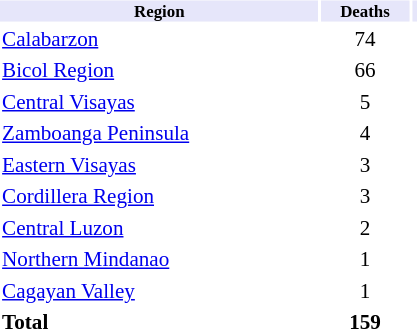<table class="toccolours" style="font-size:88%; float:right; clear:right; margin:0.5em 0 0.5em 1em; width:20em;">
<tr>
<td colspan="6" style="padding: 0; margin: 0"></td>
</tr>
<tr style="font-size:80%;background:lavender">
<th>Region</th>
<th>Deaths</th>
<th rowspan="1"></th>
</tr>
<tr>
<td align="left"><a href='#'>Calabarzon</a></td>
<td style="text-align:center;">74</td>
<td></td>
</tr>
<tr>
<td align="left"><a href='#'>Bicol Region</a></td>
<td style="text-align:center;">66</td>
<td></td>
</tr>
<tr>
<td align="left"><a href='#'>Central Visayas</a></td>
<td style="text-align:center;">5</td>
<td></td>
</tr>
<tr>
<td align="left"><a href='#'>Zamboanga Peninsula</a></td>
<td style="text-align:center;">4</td>
<td></td>
</tr>
<tr>
<td align="left"><a href='#'>Eastern Visayas</a></td>
<td style="text-align:center;">3</td>
<td></td>
</tr>
<tr>
<td align="left"><a href='#'>Cordillera Region</a></td>
<td style="text-align:center;">3</td>
<td></td>
</tr>
<tr>
<td align="left"><a href='#'>Central Luzon</a></td>
<td style="text-align:center;">2</td>
<td></td>
</tr>
<tr>
<td align="left"><a href='#'>Northern Mindanao</a></td>
<td style="text-align:center;">1</td>
<td></td>
</tr>
<tr>
<td align="left"><a href='#'>Cagayan Valley</a></td>
<td style="text-align:center;">1</td>
<td></td>
</tr>
<tr>
<td align="left"><strong>Total</strong></td>
<td style="text-align:center;"><strong>159</strong></td>
</tr>
<tr style="padding: 0; margin: 0">
<td colspan="6" style="padding: 0; margin: 0"></td>
</tr>
</table>
